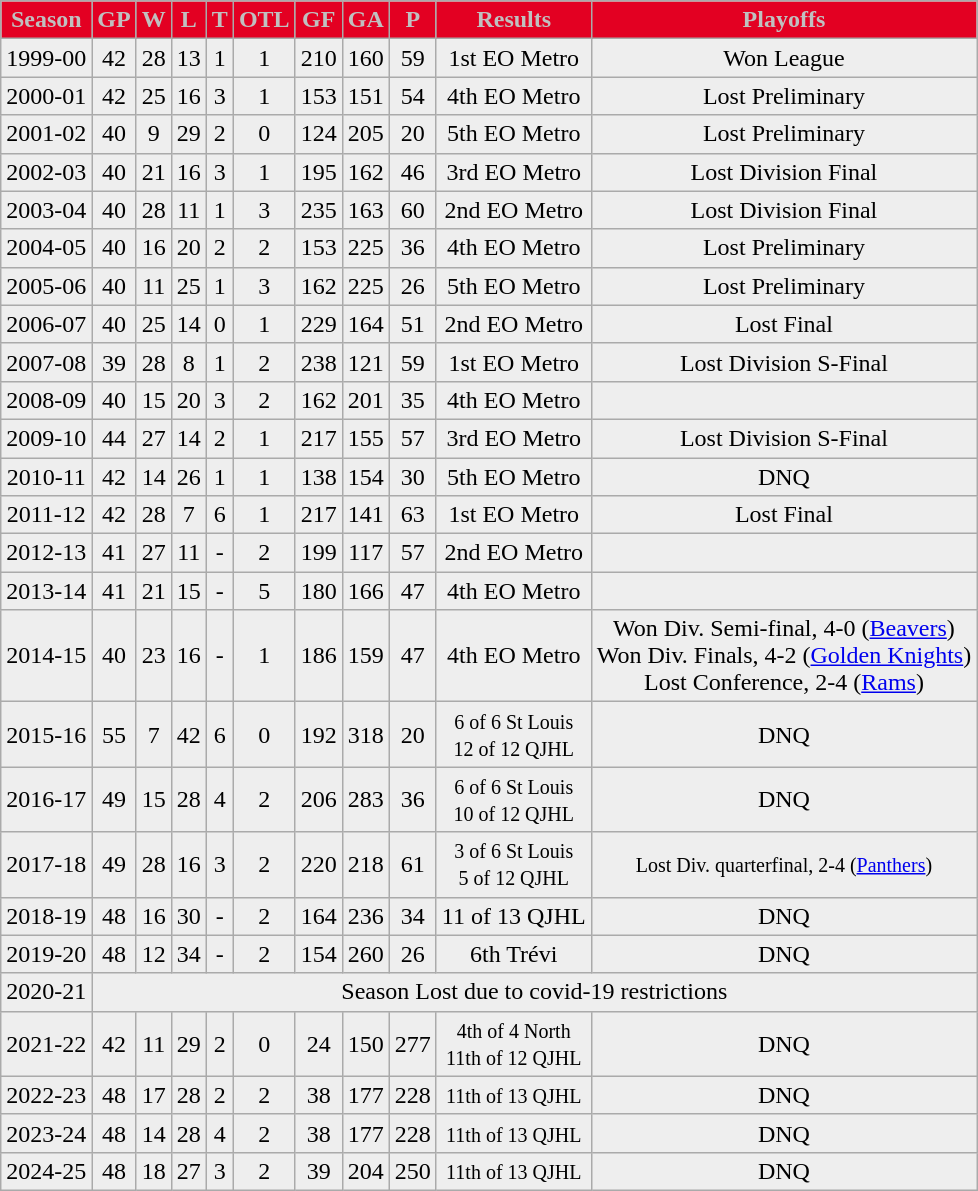<table class="wikitable">
<tr align="center" style="color: #C0C0C0" bgcolor=" #E30022">
<td><strong>Season</strong></td>
<td><strong>GP</strong></td>
<td><strong>W</strong></td>
<td><strong>L</strong></td>
<td><strong>T</strong></td>
<td><strong>OTL</strong></td>
<td><strong>GF</strong></td>
<td><strong>GA</strong></td>
<td><strong>P</strong></td>
<td><strong>Results</strong></td>
<td><strong>Playoffs</strong></td>
</tr>
<tr align="center" bgcolor="#eeeeee">
<td>1999-00</td>
<td>42</td>
<td>28</td>
<td>13</td>
<td>1</td>
<td>1</td>
<td>210</td>
<td>160</td>
<td>59</td>
<td>1st EO Metro</td>
<td>Won League</td>
</tr>
<tr align="center" bgcolor="#eeeeee">
<td>2000-01</td>
<td>42</td>
<td>25</td>
<td>16</td>
<td>3</td>
<td>1</td>
<td>153</td>
<td>151</td>
<td>54</td>
<td>4th EO Metro</td>
<td>Lost Preliminary</td>
</tr>
<tr align="center" bgcolor="#eeeeee">
<td>2001-02</td>
<td>40</td>
<td>9</td>
<td>29</td>
<td>2</td>
<td>0</td>
<td>124</td>
<td>205</td>
<td>20</td>
<td>5th EO Metro</td>
<td>Lost Preliminary</td>
</tr>
<tr align="center" bgcolor="#eeeeee">
<td>2002-03</td>
<td>40</td>
<td>21</td>
<td>16</td>
<td>3</td>
<td>1</td>
<td>195</td>
<td>162</td>
<td>46</td>
<td>3rd EO Metro</td>
<td>Lost Division Final</td>
</tr>
<tr align="center" bgcolor="#eeeeee">
<td>2003-04</td>
<td>40</td>
<td>28</td>
<td>11</td>
<td>1</td>
<td>3</td>
<td>235</td>
<td>163</td>
<td>60</td>
<td>2nd EO Metro</td>
<td>Lost Division Final</td>
</tr>
<tr align="center" bgcolor="#eeeeee">
<td>2004-05</td>
<td>40</td>
<td>16</td>
<td>20</td>
<td>2</td>
<td>2</td>
<td>153</td>
<td>225</td>
<td>36</td>
<td>4th EO Metro</td>
<td>Lost Preliminary</td>
</tr>
<tr align="center" bgcolor="#eeeeee">
<td>2005-06</td>
<td>40</td>
<td>11</td>
<td>25</td>
<td>1</td>
<td>3</td>
<td>162</td>
<td>225</td>
<td>26</td>
<td>5th EO Metro</td>
<td>Lost Preliminary</td>
</tr>
<tr align="center" bgcolor="#eeeeee">
<td>2006-07</td>
<td>40</td>
<td>25</td>
<td>14</td>
<td>0</td>
<td>1</td>
<td>229</td>
<td>164</td>
<td>51</td>
<td>2nd EO Metro</td>
<td>Lost Final</td>
</tr>
<tr align="center" bgcolor="#eeeeee">
<td>2007-08</td>
<td>39</td>
<td>28</td>
<td>8</td>
<td>1</td>
<td>2</td>
<td>238</td>
<td>121</td>
<td>59</td>
<td>1st EO Metro</td>
<td>Lost Division S-Final</td>
</tr>
<tr align="center" bgcolor="#eeeeee">
<td>2008-09</td>
<td>40</td>
<td>15</td>
<td>20</td>
<td>3</td>
<td>2</td>
<td>162</td>
<td>201</td>
<td>35</td>
<td>4th EO Metro</td>
<td></td>
</tr>
<tr align="center" bgcolor="#eeeeee">
<td>2009-10</td>
<td>44</td>
<td>27</td>
<td>14</td>
<td>2</td>
<td>1</td>
<td>217</td>
<td>155</td>
<td>57</td>
<td>3rd EO Metro</td>
<td>Lost Division S-Final</td>
</tr>
<tr align="center" bgcolor="#eeeeee">
<td>2010-11</td>
<td>42</td>
<td>14</td>
<td>26</td>
<td>1</td>
<td>1</td>
<td>138</td>
<td>154</td>
<td>30</td>
<td>5th EO Metro</td>
<td>DNQ</td>
</tr>
<tr align="center" bgcolor="#eeeeee">
<td>2011-12</td>
<td>42</td>
<td>28</td>
<td>7</td>
<td>6</td>
<td>1</td>
<td>217</td>
<td>141</td>
<td>63</td>
<td>1st EO Metro</td>
<td>Lost Final</td>
</tr>
<tr align="center" bgcolor="#eeeeee">
<td>2012-13</td>
<td>41</td>
<td>27</td>
<td>11</td>
<td>-</td>
<td>2</td>
<td>199</td>
<td>117</td>
<td>57</td>
<td>2nd EO Metro</td>
<td></td>
</tr>
<tr align="center" bgcolor="#eeeeee">
<td>2013-14</td>
<td>41</td>
<td>21</td>
<td>15</td>
<td>-</td>
<td>5</td>
<td>180</td>
<td>166</td>
<td>47</td>
<td>4th EO Metro</td>
<td></td>
</tr>
<tr align="center" bgcolor="#eeeeee">
<td>2014-15</td>
<td>40</td>
<td>23</td>
<td>16</td>
<td>-</td>
<td>1</td>
<td>186</td>
<td>159</td>
<td>47</td>
<td>4th EO Metro</td>
<td>Won Div. Semi-final, 4-0 (<a href='#'>Beavers</a>)<br> Won Div. Finals, 4-2 (<a href='#'>Golden Knights</a>)<br>Lost Conference, 2-4 (<a href='#'>Rams</a>)</td>
</tr>
<tr align="center" bgcolor="#eeeeee">
<td>2015-16</td>
<td>55</td>
<td>7</td>
<td>42</td>
<td>6</td>
<td>0</td>
<td>192</td>
<td>318</td>
<td>20</td>
<td><small>6 of 6 St Louis<br>12 of 12 QJHL</small></td>
<td>DNQ</td>
</tr>
<tr align="center" bgcolor="#eeeeee">
<td>2016-17</td>
<td>49</td>
<td>15</td>
<td>28</td>
<td>4</td>
<td>2</td>
<td>206</td>
<td>283</td>
<td>36</td>
<td><small>6 of 6 St Louis<br>10 of 12 QJHL</small></td>
<td>DNQ</td>
</tr>
<tr align="center" bgcolor="#eeeeee">
<td>2017-18</td>
<td>49</td>
<td>28</td>
<td>16</td>
<td>3</td>
<td>2</td>
<td>220</td>
<td>218</td>
<td>61</td>
<td><small>3 of 6 St Louis<br>5 of 12 QJHL</small></td>
<td><small>Lost Div. quarterfinal, 2-4 (<a href='#'>Panthers</a>)</small></td>
</tr>
<tr align="center" bgcolor="#eeeeee">
<td>2018-19</td>
<td>48</td>
<td>16</td>
<td>30</td>
<td>-</td>
<td>2</td>
<td>164</td>
<td>236</td>
<td>34</td>
<td>11 of 13 QJHL</td>
<td>DNQ</td>
</tr>
<tr align="center" bgcolor="#eeeeee">
<td>2019-20</td>
<td>48</td>
<td>12</td>
<td>34</td>
<td>-</td>
<td>2</td>
<td>154</td>
<td>260</td>
<td>26</td>
<td>6th Trévi</td>
<td>DNQ</td>
</tr>
<tr align="center" bgcolor="#eeeeee">
<td>2020-21</td>
<td colspan=10>Season Lost due to covid-19 restrictions</td>
</tr>
<tr align="center" bgcolor="#eeeeee">
<td>2021-22</td>
<td>42</td>
<td>11</td>
<td>29</td>
<td>2</td>
<td>0</td>
<td>24</td>
<td>150</td>
<td>277</td>
<td><small>4th of 4 North<br>11th of 12 QJHL</small></td>
<td>DNQ</td>
</tr>
<tr align="center" bgcolor="#eeeeee">
<td>2022-23</td>
<td>48</td>
<td>17</td>
<td>28</td>
<td>2</td>
<td>2</td>
<td>38</td>
<td>177</td>
<td>228</td>
<td><small>11th of 13 QJHL</small></td>
<td>DNQ</td>
</tr>
<tr align="center" bgcolor="#eeeeee">
<td>2023-24</td>
<td>48</td>
<td>14</td>
<td>28</td>
<td>4</td>
<td>2</td>
<td>38</td>
<td>177</td>
<td>228</td>
<td><small>11th of 13 QJHL</small></td>
<td>DNQ</td>
</tr>
<tr align="center" bgcolor="#eeeeee">
<td>2024-25</td>
<td>48</td>
<td>18</td>
<td>27</td>
<td>3</td>
<td>2</td>
<td>39</td>
<td>204</td>
<td>250</td>
<td><small>11th of 13 QJHL</small></td>
<td>DNQ</td>
</tr>
</table>
